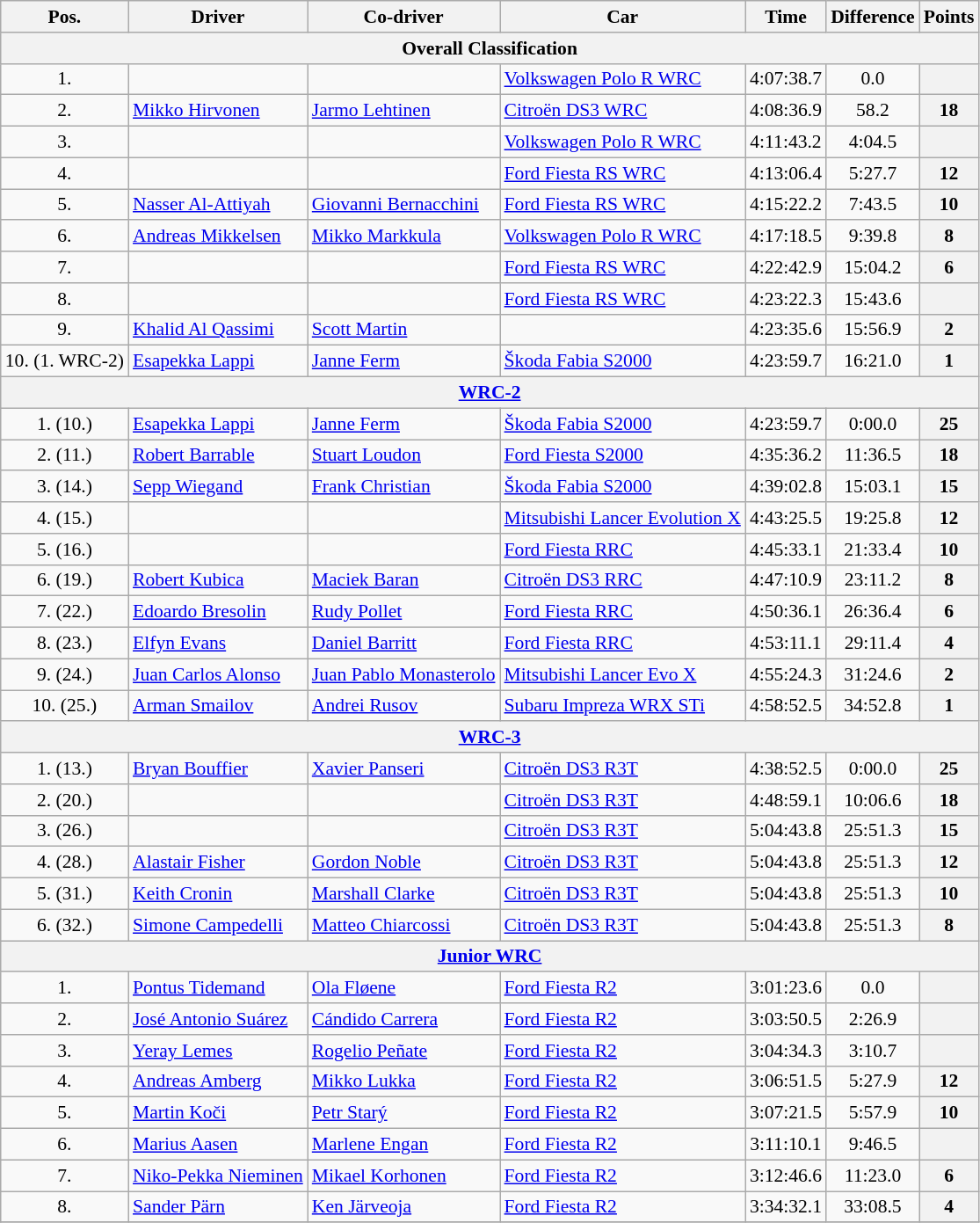<table class="wikitable" style="text-align: center; font-size: 90%; max-width: 950px;">
<tr>
<th>Pos.</th>
<th>Driver</th>
<th>Co-driver</th>
<th>Car</th>
<th>Time</th>
<th>Difference</th>
<th>Points</th>
</tr>
<tr>
<th colspan=7>Overall Classification<br></th>
</tr>
<tr>
<td>1.</td>
<td align="left"> </td>
<td align="left"> </td>
<td align="left"><a href='#'>Volkswagen Polo R WRC</a></td>
<td>4:07:38.7</td>
<td>0.0</td>
<th></th>
</tr>
<tr>
<td>2.</td>
<td align="left"> <a href='#'>Mikko Hirvonen</a></td>
<td align="left"> <a href='#'>Jarmo Lehtinen</a></td>
<td align="left"><a href='#'>Citroën DS3 WRC</a></td>
<td>4:08:36.9</td>
<td>58.2</td>
<th>18</th>
</tr>
<tr>
<td>3.</td>
<td align="left"> </td>
<td align="left"> </td>
<td align="left"><a href='#'>Volkswagen Polo R WRC</a></td>
<td>4:11:43.2</td>
<td>4:04.5</td>
<th></th>
</tr>
<tr>
<td>4.</td>
<td align="left"> </td>
<td align="left"> </td>
<td align="left"><a href='#'>Ford Fiesta RS WRC</a></td>
<td>4:13:06.4</td>
<td>5:27.7</td>
<th>12</th>
</tr>
<tr>
<td>5.</td>
<td align="left"> <a href='#'>Nasser Al-Attiyah</a></td>
<td align="left"> <a href='#'>Giovanni Bernacchini</a></td>
<td align="left"><a href='#'>Ford Fiesta RS WRC</a></td>
<td>4:15:22.2</td>
<td>7:43.5</td>
<th>10</th>
</tr>
<tr>
<td>6.</td>
<td align="left"> <a href='#'>Andreas Mikkelsen</a></td>
<td align="left"> <a href='#'>Mikko Markkula</a></td>
<td align="left"><a href='#'>Volkswagen Polo R WRC</a></td>
<td>4:17:18.5</td>
<td>9:39.8</td>
<th>8</th>
</tr>
<tr>
<td>7.</td>
<td align="left"> </td>
<td align="left"> </td>
<td align="left"><a href='#'>Ford Fiesta RS WRC</a></td>
<td>4:22:42.9</td>
<td>15:04.2</td>
<th>6</th>
</tr>
<tr>
<td>8.</td>
<td align="left"> </td>
<td align="left"> </td>
<td align="left"><a href='#'>Ford Fiesta RS WRC</a></td>
<td>4:23:22.3</td>
<td>15:43.6</td>
<th></th>
</tr>
<tr>
<td>9.</td>
<td align="left"> <a href='#'>Khalid Al Qassimi</a></td>
<td align="left"> <a href='#'>Scott Martin</a></td>
<td align="left"></td>
<td>4:23:35.6</td>
<td>15:56.9</td>
<th>2</th>
</tr>
<tr>
<td>10. (1. WRC-2)</td>
<td align="left"> <a href='#'>Esapekka Lappi</a></td>
<td align="left"> <a href='#'>Janne Ferm</a></td>
<td align="left"><a href='#'>Škoda Fabia S2000</a></td>
<td>4:23:59.7</td>
<td>16:21.0</td>
<th>1</th>
</tr>
<tr>
<th colspan=7><a href='#'>WRC-2</a></th>
</tr>
<tr>
<td>1. (10.)</td>
<td align="left"> <a href='#'>Esapekka Lappi</a></td>
<td align="left"> <a href='#'>Janne Ferm</a></td>
<td align="left"><a href='#'>Škoda Fabia S2000</a></td>
<td>4:23:59.7</td>
<td>0:00.0</td>
<th>25</th>
</tr>
<tr>
<td>2. (11.)</td>
<td align="left"> <a href='#'>Robert Barrable</a></td>
<td align="left"> <a href='#'>Stuart Loudon</a></td>
<td align="left"><a href='#'>Ford Fiesta S2000</a></td>
<td>4:35:36.2</td>
<td>11:36.5</td>
<th>18</th>
</tr>
<tr>
<td>3. (14.)</td>
<td align="left"> <a href='#'>Sepp Wiegand</a></td>
<td align="left"> <a href='#'>Frank Christian</a></td>
<td align="left"><a href='#'>Škoda Fabia S2000</a></td>
<td>4:39:02.8</td>
<td>15:03.1</td>
<th>15</th>
</tr>
<tr>
<td>4. (15.)</td>
<td align="left"> </td>
<td align="left"> </td>
<td align="left"><a href='#'>Mitsubishi Lancer Evolution X</a></td>
<td>4:43:25.5</td>
<td>19:25.8</td>
<th>12</th>
</tr>
<tr>
<td>5. (16.)</td>
<td align="left"> </td>
<td align="left"> </td>
<td align="left"><a href='#'>Ford Fiesta RRC</a></td>
<td>4:45:33.1</td>
<td>21:33.4</td>
<th>10</th>
</tr>
<tr>
<td>6. (19.)</td>
<td align="left"> <a href='#'>Robert Kubica</a></td>
<td align="left"> <a href='#'>Maciek Baran</a></td>
<td align="left"><a href='#'>Citroën DS3 RRC</a></td>
<td>4:47:10.9</td>
<td>23:11.2</td>
<th>8</th>
</tr>
<tr>
<td>7. (22.)</td>
<td align="left"> <a href='#'>Edoardo Bresolin</a></td>
<td align="left"> <a href='#'>Rudy Pollet</a></td>
<td align="left"><a href='#'>Ford Fiesta RRC</a></td>
<td>4:50:36.1</td>
<td>26:36.4</td>
<th>6</th>
</tr>
<tr>
<td>8. (23.)</td>
<td align="left"> <a href='#'>Elfyn Evans</a></td>
<td align="left"> <a href='#'>Daniel Barritt</a></td>
<td align="left"><a href='#'>Ford Fiesta RRC</a></td>
<td>4:53:11.1</td>
<td>29:11.4</td>
<th>4</th>
</tr>
<tr>
<td>9. (24.)</td>
<td align="left"> <a href='#'>Juan Carlos Alonso</a></td>
<td align="left"> <a href='#'>Juan Pablo Monasterolo</a></td>
<td align="left"><a href='#'>Mitsubishi Lancer Evo X</a></td>
<td>4:55:24.3</td>
<td>31:24.6</td>
<th>2</th>
</tr>
<tr>
<td>10. (25.)</td>
<td align="left"> <a href='#'>Arman Smailov</a></td>
<td align="left"> <a href='#'>Andrei Rusov</a></td>
<td align="left"><a href='#'>Subaru Impreza WRX STi</a></td>
<td>4:58:52.5</td>
<td>34:52.8</td>
<th>1</th>
</tr>
<tr>
<th colspan=7><a href='#'>WRC-3</a></th>
</tr>
<tr>
<td>1. (13.)</td>
<td align="left"> <a href='#'>Bryan Bouffier</a></td>
<td align="left"> <a href='#'>Xavier Panseri</a></td>
<td align="left"><a href='#'>Citroën DS3 R3T</a></td>
<td>4:38:52.5</td>
<td>0:00.0</td>
<th>25</th>
</tr>
<tr>
<td>2. (20.)</td>
<td align="left"> </td>
<td align="left"> </td>
<td align="left"><a href='#'>Citroën DS3 R3T</a></td>
<td>4:48:59.1</td>
<td>10:06.6</td>
<th>18</th>
</tr>
<tr>
<td>3. (26.)</td>
<td align="left"> </td>
<td align="left"> </td>
<td align="left"><a href='#'>Citroën DS3 R3T</a></td>
<td>5:04:43.8</td>
<td>25:51.3</td>
<th>15</th>
</tr>
<tr>
<td>4. (28.)</td>
<td align="left"> <a href='#'>Alastair Fisher</a></td>
<td align="left"> <a href='#'>Gordon Noble</a></td>
<td align="left"><a href='#'>Citroën DS3 R3T</a></td>
<td>5:04:43.8</td>
<td>25:51.3</td>
<th>12</th>
</tr>
<tr>
<td>5. (31.)</td>
<td align="left"> <a href='#'>Keith Cronin</a></td>
<td align="left"> <a href='#'>Marshall Clarke</a></td>
<td align="left"><a href='#'>Citroën DS3 R3T</a></td>
<td>5:04:43.8</td>
<td>25:51.3</td>
<th>10</th>
</tr>
<tr>
<td>6. (32.)</td>
<td align="left"> <a href='#'>Simone Campedelli</a></td>
<td align="left"> <a href='#'>Matteo Chiarcossi</a></td>
<td align="left"><a href='#'>Citroën DS3 R3T</a></td>
<td>5:04:43.8</td>
<td>25:51.3</td>
<th>8</th>
</tr>
<tr>
<th colspan=7><a href='#'>Junior WRC</a></th>
</tr>
<tr>
<td>1.</td>
<td align="left"> <a href='#'>Pontus Tidemand</a></td>
<td align="left"> <a href='#'>Ola Fløene</a></td>
<td align="left"><a href='#'>Ford Fiesta R2</a></td>
<td>3:01:23.6</td>
<td>0.0</td>
<th></th>
</tr>
<tr>
<td>2.</td>
<td align="left"> <a href='#'>José Antonio Suárez</a></td>
<td align="left"> <a href='#'>Cándido Carrera</a></td>
<td align="left"><a href='#'>Ford Fiesta R2</a></td>
<td>3:03:50.5</td>
<td>2:26.9</td>
<th></th>
</tr>
<tr>
<td>3.</td>
<td align="left"> <a href='#'>Yeray Lemes</a></td>
<td align="left"> <a href='#'>Rogelio Peñate</a></td>
<td align="left"><a href='#'>Ford Fiesta R2</a></td>
<td>3:04:34.3</td>
<td>3:10.7</td>
<th></th>
</tr>
<tr>
<td>4.</td>
<td align="left"> <a href='#'>Andreas Amberg</a></td>
<td align="left"> <a href='#'>Mikko Lukka</a></td>
<td align="left"><a href='#'>Ford Fiesta R2</a></td>
<td>3:06:51.5</td>
<td>5:27.9</td>
<th>12</th>
</tr>
<tr>
<td>5.</td>
<td align="left"> <a href='#'>Martin Koči</a></td>
<td align="left"> <a href='#'>Petr Starý</a></td>
<td align="left"><a href='#'>Ford Fiesta R2</a></td>
<td>3:07:21.5</td>
<td>5:57.9</td>
<th>10</th>
</tr>
<tr>
<td>6.</td>
<td align="left"> <a href='#'>Marius Aasen</a></td>
<td align="left"> <a href='#'>Marlene Engan</a></td>
<td align="left"><a href='#'>Ford Fiesta R2</a></td>
<td>3:11:10.1</td>
<td>9:46.5</td>
<th></th>
</tr>
<tr>
<td>7.</td>
<td align="left"> <a href='#'>Niko-Pekka Nieminen</a></td>
<td align="left"> <a href='#'>Mikael Korhonen</a></td>
<td align="left"><a href='#'>Ford Fiesta R2</a></td>
<td>3:12:46.6</td>
<td>11:23.0</td>
<th>6</th>
</tr>
<tr>
<td>8.</td>
<td align="left"> <a href='#'>Sander Pärn</a></td>
<td align="left"> <a href='#'>Ken Järveoja</a></td>
<td align="left"><a href='#'>Ford Fiesta R2</a></td>
<td>3:34:32.1</td>
<td>33:08.5</td>
<th>4</th>
</tr>
<tr>
</tr>
</table>
